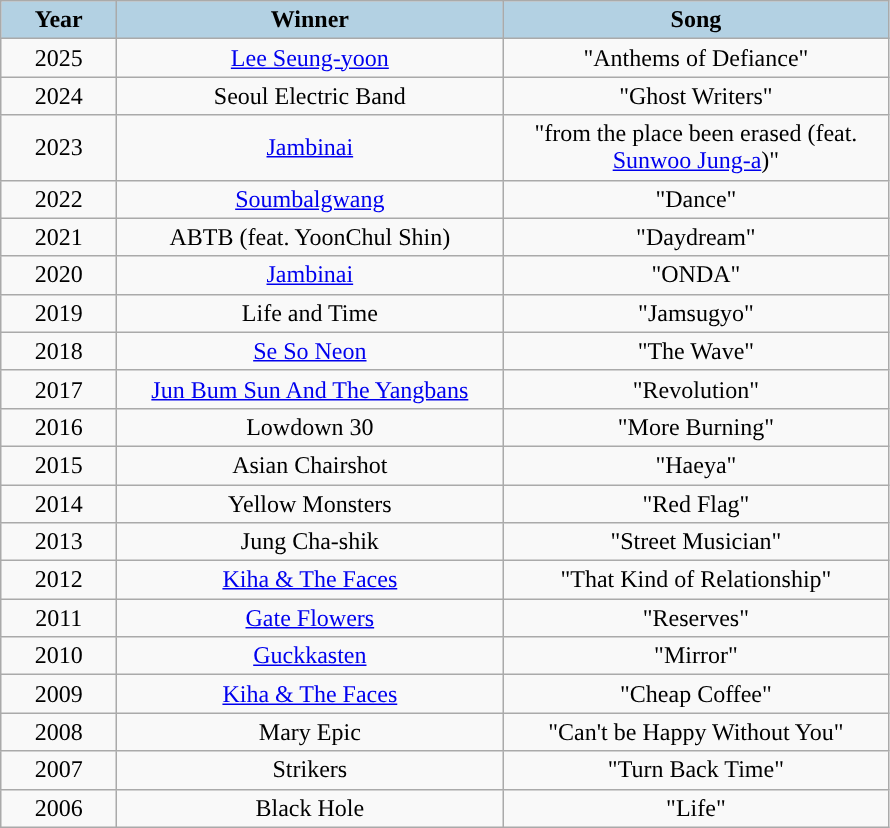<table class="wikitable" style="text-align: center">
<tr>
<th width="70" style="background:#b3d1e3;">Year</th>
<th width="250" style="background:#b3d1e3;">Winner</th>
<th width="250" style="background:#b3d1e3;">Song</th>
</tr>
<tr>
<td>2025</td>
<td><a href='#'>Lee Seung-yoon</a></td>
<td>"Anthems of Defiance"</td>
</tr>
<tr>
<td>2024</td>
<td>Seoul Electric Band</td>
<td>"Ghost Writers"</td>
</tr>
<tr>
<td>2023</td>
<td><a href='#'>Jambinai</a></td>
<td>"from the place been erased (feat. <a href='#'>Sunwoo Jung-a</a>)"</td>
</tr>
<tr>
<td>2022</td>
<td><a href='#'>Soumbalgwang</a></td>
<td>"Dance"</td>
</tr>
<tr>
<td>2021</td>
<td>ABTB (feat. YoonChul Shin)</td>
<td>"Daydream"</td>
</tr>
<tr>
<td>2020</td>
<td><a href='#'>Jambinai</a></td>
<td>"ONDA"</td>
</tr>
<tr>
<td>2019</td>
<td>Life and Time</td>
<td>"Jamsugyo"</td>
</tr>
<tr>
<td>2018</td>
<td><a href='#'>Se So Neon</a></td>
<td>"The Wave"</td>
</tr>
<tr>
<td>2017</td>
<td><a href='#'>Jun Bum Sun And The Yangbans</a></td>
<td>"Revolution"</td>
</tr>
<tr>
<td>2016</td>
<td>Lowdown 30</td>
<td>"More Burning"</td>
</tr>
<tr>
<td>2015</td>
<td>Asian Chairshot</td>
<td>"Haeya"</td>
</tr>
<tr>
<td>2014</td>
<td>Yellow Monsters</td>
<td>"Red Flag"</td>
</tr>
<tr>
<td>2013</td>
<td>Jung Cha-shik</td>
<td>"Street Musician"</td>
</tr>
<tr>
<td>2012</td>
<td><a href='#'>Kiha & The Faces</a></td>
<td>"That Kind of Relationship"</td>
</tr>
<tr>
<td>2011</td>
<td><a href='#'>Gate Flowers</a></td>
<td>"Reserves"</td>
</tr>
<tr>
<td>2010</td>
<td><a href='#'>Guckkasten</a></td>
<td>"Mirror"</td>
</tr>
<tr>
<td>2009</td>
<td><a href='#'>Kiha & The Faces</a></td>
<td>"Cheap Coffee"</td>
</tr>
<tr>
<td>2008</td>
<td>Mary Epic</td>
<td>"Can't be Happy Without You"</td>
</tr>
<tr>
<td>2007</td>
<td>Strikers</td>
<td>"Turn Back Time"</td>
</tr>
<tr>
<td>2006</td>
<td>Black Hole</td>
<td>"Life"</td>
</tr>
</table>
